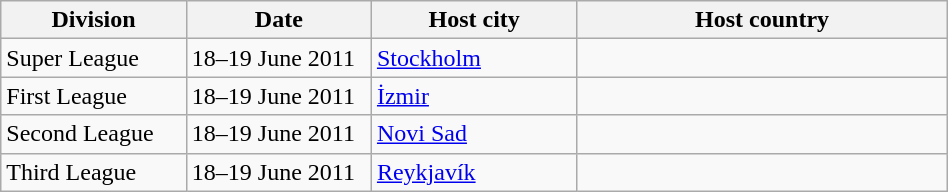<table class="wikitable" width=50%>
<tr>
<th width=10%>Division</th>
<th width=10%>Date</th>
<th width=10%>Host city</th>
<th width=20%>Host country</th>
</tr>
<tr>
<td>Super League</td>
<td>18–19 June 2011</td>
<td><a href='#'>Stockholm</a></td>
<td></td>
</tr>
<tr>
<td>First League</td>
<td>18–19 June 2011</td>
<td><a href='#'>İzmir</a></td>
<td></td>
</tr>
<tr>
<td>Second League</td>
<td>18–19 June 2011</td>
<td><a href='#'>Novi Sad</a></td>
<td></td>
</tr>
<tr>
<td>Third League</td>
<td>18–19 June 2011</td>
<td><a href='#'>Reykjavík</a></td>
<td></td>
</tr>
</table>
